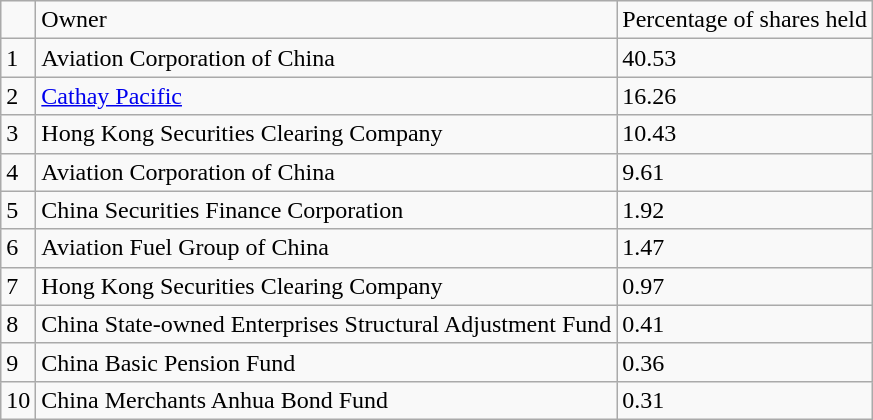<table class="wikitable">
<tr>
<td></td>
<td>Owner</td>
<td>Percentage of shares held</td>
</tr>
<tr>
<td>1</td>
<td>Aviation Corporation of China</td>
<td>40.53</td>
</tr>
<tr>
<td>2</td>
<td><a href='#'>Cathay Pacific</a></td>
<td>16.26</td>
</tr>
<tr>
<td>3</td>
<td>Hong Kong Securities Clearing Company</td>
<td>10.43</td>
</tr>
<tr>
<td>4</td>
<td>Aviation Corporation of China</td>
<td>9.61</td>
</tr>
<tr>
<td>5</td>
<td>China Securities Finance Corporation</td>
<td>1.92</td>
</tr>
<tr>
<td>6</td>
<td>Aviation Fuel Group of China</td>
<td>1.47</td>
</tr>
<tr>
<td>7</td>
<td>Hong Kong Securities Clearing Company</td>
<td>0.97</td>
</tr>
<tr>
<td>8</td>
<td>China State-owned Enterprises Structural Adjustment Fund</td>
<td>0.41</td>
</tr>
<tr>
<td>9</td>
<td>China Basic Pension Fund</td>
<td>0.36</td>
</tr>
<tr>
<td>10</td>
<td>China Merchants Anhua Bond Fund</td>
<td>0.31</td>
</tr>
</table>
